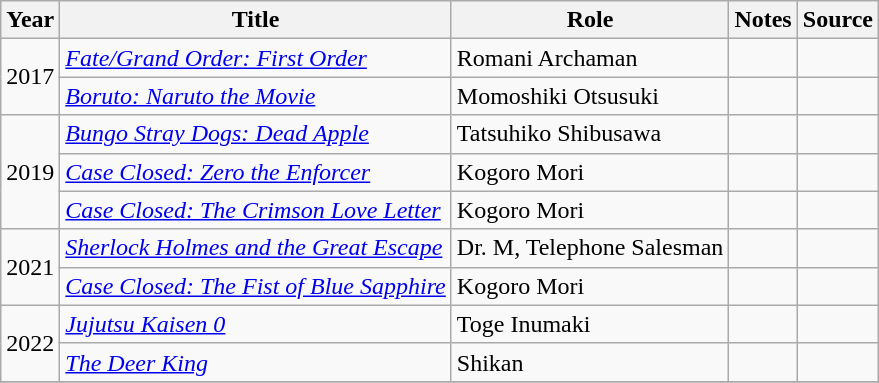<table class="wikitable sortable">
<tr>
<th>Year</th>
<th>Title</th>
<th>Role</th>
<th class="unsortable">Notes</th>
<th clas="unsortable">Source</th>
</tr>
<tr>
<td rowspan="2">2017</td>
<td><em><a href='#'>Fate/Grand Order: First Order</a></em></td>
<td>Romani Archaman</td>
<td></td>
<td></td>
</tr>
<tr>
<td><em><a href='#'>Boruto: Naruto the Movie</a></em></td>
<td>Momoshiki Otsusuki</td>
<td></td>
<td></td>
</tr>
<tr>
<td rowspan="3">2019</td>
<td><em><a href='#'>Bungo Stray Dogs: Dead Apple</a></em></td>
<td>Tatsuhiko Shibusawa</td>
<td></td>
<td></td>
</tr>
<tr>
<td><em><a href='#'>Case Closed: Zero the Enforcer</a></em></td>
<td>Kogoro Mori</td>
<td></td>
<td></td>
</tr>
<tr>
<td><em><a href='#'>Case Closed: The Crimson Love Letter</a></em></td>
<td>Kogoro Mori</td>
<td></td>
<td></td>
</tr>
<tr>
<td rowspan="2">2021</td>
<td><em><a href='#'>Sherlock Holmes and the Great Escape</a></em></td>
<td>Dr. M, Telephone Salesman</td>
<td></td>
<td></td>
</tr>
<tr>
<td><em><a href='#'>Case Closed: The Fist of Blue Sapphire</a></em></td>
<td>Kogoro Mori</td>
<td></td>
<td></td>
</tr>
<tr>
<td rowspan="2">2022</td>
<td><em><a href='#'>Jujutsu Kaisen 0</a></em></td>
<td>Toge Inumaki</td>
<td></td>
<td></td>
</tr>
<tr>
<td><em><a href='#'>The Deer King</a></em></td>
<td>Shikan</td>
<td></td>
<td></td>
</tr>
<tr>
</tr>
</table>
